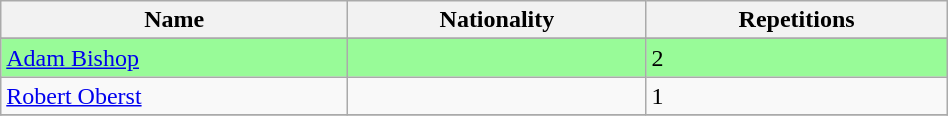<table class="wikitable" style="display: inline-table; width: 50%;">
<tr>
<th>Name</th>
<th>Nationality</th>
<th>Repetitions</th>
</tr>
<tr>
</tr>
<tr style="background:palegreen">
<td><a href='#'>Adam Bishop</a></td>
<td></td>
<td>2</td>
</tr>
<tr>
<td><a href='#'>Robert Oberst</a></td>
<td></td>
<td>1</td>
</tr>
<tr>
</tr>
</table>
